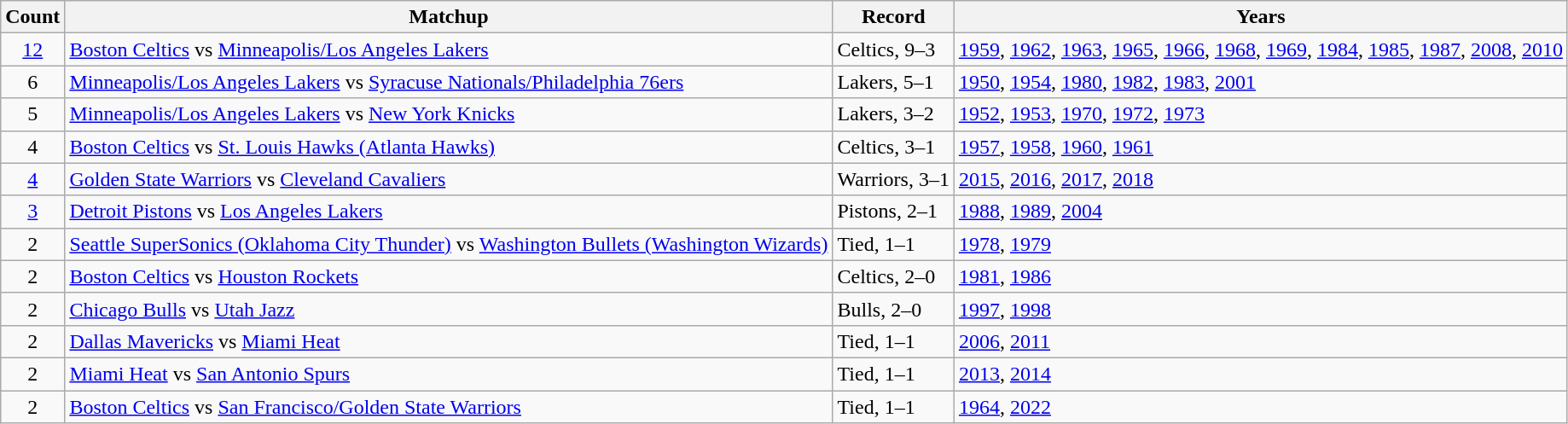<table class="wikitable sortable">
<tr>
<th>Count</th>
<th>Matchup</th>
<th>Record</th>
<th>Years</th>
</tr>
<tr>
<td align="center"><a href='#'>12</a></td>
<td><a href='#'>Boston Celtics</a> vs <a href='#'>Minneapolis/Los Angeles Lakers</a></td>
<td>Celtics, 9–3</td>
<td><a href='#'>1959</a>, <a href='#'>1962</a>, <a href='#'>1963</a>, <a href='#'>1965</a>, <a href='#'>1966</a>, <a href='#'>1968</a>, <a href='#'>1969</a>, <a href='#'>1984</a>, <a href='#'>1985</a>, <a href='#'>1987</a>, <a href='#'>2008</a>, <a href='#'>2010</a></td>
</tr>
<tr>
<td align="center">6</td>
<td><a href='#'>Minneapolis/Los Angeles Lakers</a> vs <a href='#'>Syracuse Nationals/Philadelphia 76ers</a></td>
<td>Lakers, 5–1</td>
<td><a href='#'>1950</a>, <a href='#'>1954</a>, <a href='#'>1980</a>, <a href='#'>1982</a>, <a href='#'>1983</a>, <a href='#'>2001</a></td>
</tr>
<tr>
<td align="center">5</td>
<td><a href='#'>Minneapolis/Los Angeles Lakers</a> vs <a href='#'>New York Knicks</a></td>
<td>Lakers, 3–2</td>
<td><a href='#'>1952</a>, <a href='#'>1953</a>, <a href='#'>1970</a>, <a href='#'>1972</a>, <a href='#'>1973</a></td>
</tr>
<tr>
<td align="center">4</td>
<td><a href='#'>Boston Celtics</a> vs <a href='#'>St. Louis Hawks (Atlanta Hawks)</a></td>
<td>Celtics, 3–1</td>
<td><a href='#'>1957</a>, <a href='#'>1958</a>, <a href='#'>1960</a>, <a href='#'>1961</a></td>
</tr>
<tr>
<td align="center"><a href='#'>4</a></td>
<td><a href='#'>Golden State Warriors</a> vs <a href='#'>Cleveland Cavaliers</a></td>
<td>Warriors, 3–1</td>
<td><a href='#'>2015</a>, <a href='#'>2016</a>, <a href='#'>2017</a>, <a href='#'>2018</a></td>
</tr>
<tr>
<td align="center"><a href='#'>3</a></td>
<td><a href='#'>Detroit Pistons</a> vs <a href='#'>Los Angeles Lakers</a></td>
<td>Pistons, 2–1</td>
<td><a href='#'>1988</a>, <a href='#'>1989</a>, <a href='#'>2004</a></td>
</tr>
<tr>
<td align="center">2</td>
<td><a href='#'>Seattle SuperSonics (Oklahoma City Thunder)</a> vs <a href='#'>Washington Bullets (Washington Wizards)</a></td>
<td>Tied, 1–1</td>
<td><a href='#'>1978</a>, <a href='#'>1979</a></td>
</tr>
<tr>
<td align="center">2</td>
<td><a href='#'>Boston Celtics</a> vs <a href='#'>Houston Rockets</a></td>
<td>Celtics, 2–0</td>
<td><a href='#'>1981</a>, <a href='#'>1986</a></td>
</tr>
<tr>
<td align="center">2</td>
<td><a href='#'>Chicago Bulls</a> vs <a href='#'>Utah Jazz</a></td>
<td>Bulls, 2–0</td>
<td><a href='#'>1997</a>, <a href='#'>1998</a></td>
</tr>
<tr>
<td align="center">2</td>
<td><a href='#'>Dallas Mavericks</a> vs <a href='#'>Miami Heat</a></td>
<td>Tied, 1–1</td>
<td><a href='#'>2006</a>, <a href='#'>2011</a></td>
</tr>
<tr>
<td align="center">2</td>
<td><a href='#'>Miami Heat</a> vs <a href='#'>San Antonio Spurs</a></td>
<td>Tied, 1–1</td>
<td><a href='#'>2013</a>, <a href='#'>2014</a></td>
</tr>
<tr>
<td align="center">2</td>
<td><a href='#'>Boston Celtics</a> vs <a href='#'>San Francisco/Golden State Warriors</a></td>
<td>Tied, 1–1</td>
<td><a href='#'>1964</a>, <a href='#'>2022</a></td>
</tr>
</table>
